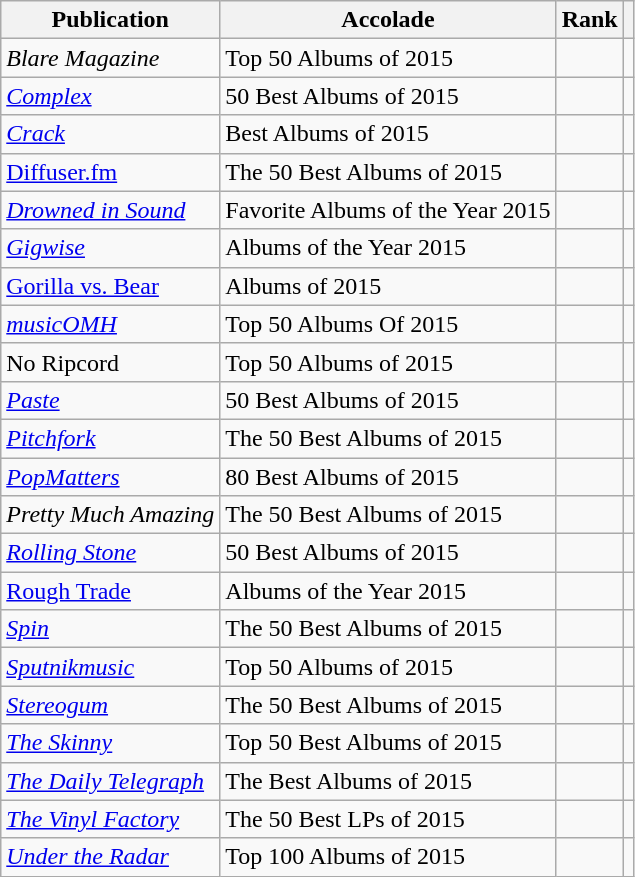<table class="sortable wikitable">
<tr>
<th>Publication</th>
<th>Accolade</th>
<th>Rank</th>
<th class="unsortable"></th>
</tr>
<tr>
<td><em>Blare Magazine</em></td>
<td>Top 50 Albums of 2015</td>
<td></td>
<td></td>
</tr>
<tr>
<td><em><a href='#'>Complex</a></em></td>
<td>50 Best Albums of 2015</td>
<td></td>
<td></td>
</tr>
<tr>
<td><em><a href='#'>Crack</a></em></td>
<td>Best Albums of 2015</td>
<td></td>
<td></td>
</tr>
<tr>
<td><a href='#'>Diffuser.fm</a></td>
<td>The 50 Best Albums of 2015</td>
<td></td>
<td></td>
</tr>
<tr>
<td><em><a href='#'>Drowned in Sound</a></em></td>
<td>Favorite Albums of the Year 2015</td>
<td></td>
<td></td>
</tr>
<tr>
<td><em><a href='#'>Gigwise</a></em></td>
<td>Albums of the Year 2015</td>
<td></td>
<td></td>
</tr>
<tr>
<td><a href='#'>Gorilla vs. Bear</a></td>
<td>Albums of 2015</td>
<td></td>
<td></td>
</tr>
<tr>
<td><em><a href='#'>musicOMH</a></em></td>
<td>Top 50 Albums Of 2015</td>
<td></td>
<td></td>
</tr>
<tr>
<td>No Ripcord</td>
<td>Top 50 Albums of 2015</td>
<td></td>
<td></td>
</tr>
<tr>
<td><em><a href='#'>Paste</a></em></td>
<td>50 Best Albums of 2015</td>
<td></td>
<td></td>
</tr>
<tr>
<td><em><a href='#'>Pitchfork</a></em></td>
<td>The 50 Best Albums of 2015</td>
<td></td>
<td></td>
</tr>
<tr>
<td><em><a href='#'>PopMatters</a></em></td>
<td>80 Best Albums of 2015</td>
<td></td>
<td></td>
</tr>
<tr>
<td><em>Pretty Much Amazing</em></td>
<td>The 50 Best Albums of 2015</td>
<td></td>
<td></td>
</tr>
<tr>
<td><em><a href='#'>Rolling Stone</a></em></td>
<td>50 Best Albums of 2015</td>
<td></td>
<td></td>
</tr>
<tr>
<td><a href='#'>Rough Trade</a></td>
<td>Albums of the Year 2015</td>
<td></td>
<td></td>
</tr>
<tr>
<td><em><a href='#'>Spin</a></em></td>
<td>The 50 Best Albums of 2015</td>
<td></td>
<td></td>
</tr>
<tr>
<td><em><a href='#'>Sputnikmusic</a></em></td>
<td>Top 50 Albums of 2015</td>
<td></td>
<td></td>
</tr>
<tr>
<td><em><a href='#'>Stereogum</a></em></td>
<td>The 50 Best Albums of 2015</td>
<td></td>
<td></td>
</tr>
<tr>
<td><em><a href='#'>The Skinny</a></em></td>
<td>Top 50 Best Albums of 2015</td>
<td></td>
<td></td>
</tr>
<tr>
<td><em><a href='#'>The Daily Telegraph</a></em></td>
<td>The Best Albums of 2015</td>
<td></td>
<td></td>
</tr>
<tr>
<td><em><a href='#'>The Vinyl Factory</a></em></td>
<td>The 50 Best LPs of 2015</td>
<td></td>
<td></td>
</tr>
<tr>
<td><em><a href='#'>Under the Radar</a></em></td>
<td>Top 100 Albums of 2015</td>
<td></td>
<td></td>
</tr>
</table>
